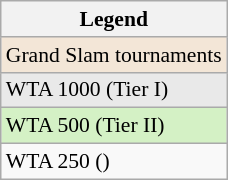<table class="wikitable" style=font-size:90%>
<tr>
<th>Legend</th>
</tr>
<tr bgcolor=f3e6d7>
<td>Grand Slam tournaments</td>
</tr>
<tr bgcolor=e9e9e9>
<td>WTA 1000 (Tier I)</td>
</tr>
<tr bgcolor=d4f1c5>
<td>WTA 500 (Tier II)</td>
</tr>
<tr>
<td>WTA 250 ()</td>
</tr>
</table>
